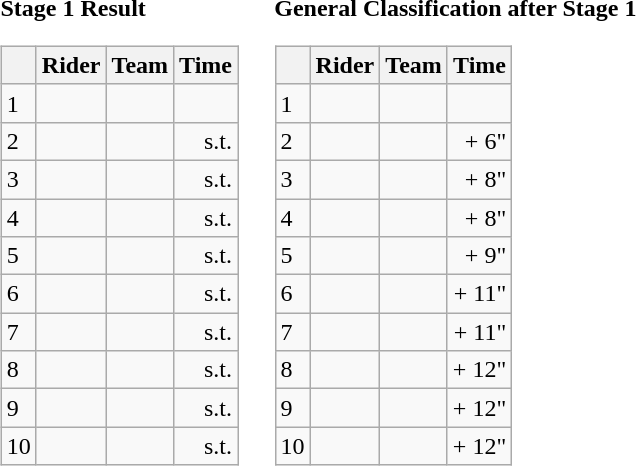<table>
<tr>
<td><strong>Stage 1 Result</strong><br><table class="wikitable">
<tr>
<th></th>
<th>Rider</th>
<th>Team</th>
<th>Time</th>
</tr>
<tr>
<td>1</td>
<td></td>
<td></td>
<td align="right"></td>
</tr>
<tr>
<td>2</td>
<td></td>
<td></td>
<td align="right">s.t.</td>
</tr>
<tr>
<td>3</td>
<td></td>
<td></td>
<td align="right">s.t.</td>
</tr>
<tr>
<td>4</td>
<td></td>
<td></td>
<td align="right">s.t.</td>
</tr>
<tr>
<td>5</td>
<td></td>
<td></td>
<td align="right">s.t.</td>
</tr>
<tr>
<td>6</td>
<td></td>
<td></td>
<td align="right">s.t.</td>
</tr>
<tr>
<td>7</td>
<td></td>
<td></td>
<td align="right">s.t.</td>
</tr>
<tr>
<td>8</td>
<td></td>
<td></td>
<td align="right">s.t.</td>
</tr>
<tr>
<td>9</td>
<td></td>
<td></td>
<td align="right">s.t.</td>
</tr>
<tr>
<td>10</td>
<td></td>
<td></td>
<td align="right">s.t.</td>
</tr>
</table>
</td>
<td></td>
<td><strong>General Classification after Stage 1</strong><br><table class="wikitable">
<tr>
<th></th>
<th>Rider</th>
<th>Team</th>
<th>Time</th>
</tr>
<tr>
<td>1</td>
<td>  </td>
<td></td>
<td align="right"></td>
</tr>
<tr>
<td>2</td>
<td></td>
<td></td>
<td align="right">+ 6"</td>
</tr>
<tr>
<td>3</td>
<td></td>
<td></td>
<td align="right">+ 8"</td>
</tr>
<tr>
<td>4</td>
<td></td>
<td></td>
<td align="right">+ 8"</td>
</tr>
<tr>
<td>5</td>
<td> </td>
<td></td>
<td align="right">+ 9"</td>
</tr>
<tr>
<td>6</td>
<td></td>
<td></td>
<td align="right">+ 11"</td>
</tr>
<tr>
<td>7</td>
<td> </td>
<td></td>
<td align="right">+ 11"</td>
</tr>
<tr>
<td>8</td>
<td></td>
<td></td>
<td align="right">+ 12"</td>
</tr>
<tr>
<td>9</td>
<td></td>
<td></td>
<td align="right">+ 12"</td>
</tr>
<tr>
<td>10</td>
<td></td>
<td></td>
<td align="right">+ 12"</td>
</tr>
</table>
</td>
</tr>
</table>
